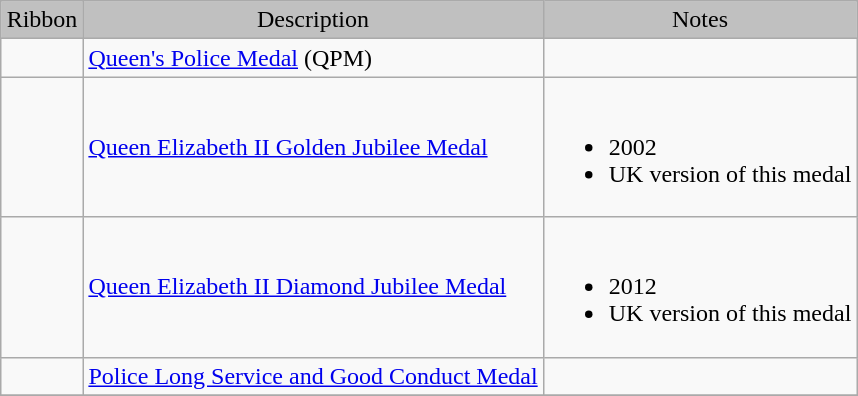<table class="wikitable" style="margin:1em auto;">
<tr style="background:silver;" align="center">
<td>Ribbon</td>
<td>Description</td>
<td>Notes</td>
</tr>
<tr>
<td></td>
<td><a href='#'>Queen's Police Medal</a> (QPM)</td>
<td></td>
</tr>
<tr>
<td></td>
<td><a href='#'>Queen Elizabeth II Golden Jubilee Medal</a></td>
<td><br><ul><li>2002</li><li>UK version of this medal</li></ul></td>
</tr>
<tr>
<td></td>
<td><a href='#'>Queen Elizabeth II Diamond Jubilee Medal</a></td>
<td><br><ul><li>2012</li><li>UK version of this medal</li></ul></td>
</tr>
<tr>
<td></td>
<td><a href='#'>Police Long Service and Good Conduct Medal</a></td>
<td></td>
</tr>
<tr>
</tr>
</table>
